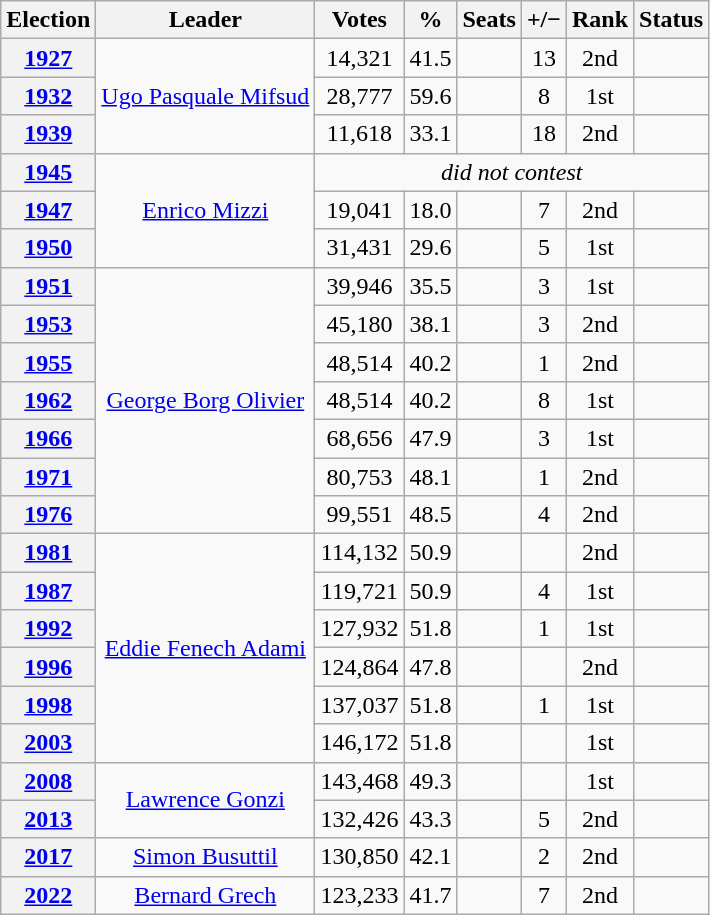<table class="wikitable" style="text-align:center">
<tr>
<th>Election</th>
<th>Leader</th>
<th>Votes</th>
<th>%</th>
<th>Seats</th>
<th>+/−</th>
<th>Rank</th>
<th>Status</th>
</tr>
<tr>
<th><a href='#'>1927</a></th>
<td rowspan="3"><a href='#'>Ugo Pasquale Mifsud</a></td>
<td>14,321</td>
<td>41.5</td>
<td></td>
<td> 13</td>
<td> 2nd</td>
<td></td>
</tr>
<tr>
<th><a href='#'>1932</a></th>
<td>28,777</td>
<td>59.6</td>
<td></td>
<td> 8</td>
<td> 1st</td>
<td></td>
</tr>
<tr>
<th><a href='#'>1939</a></th>
<td>11,618</td>
<td>33.1</td>
<td></td>
<td> 18</td>
<td> 2nd</td>
<td></td>
</tr>
<tr>
<th><a href='#'>1945</a></th>
<td rowspan="3"><a href='#'>Enrico Mizzi</a></td>
<td colspan="6"><em>did not contest</em></td>
</tr>
<tr>
<th><a href='#'>1947</a></th>
<td>19,041</td>
<td>18.0</td>
<td></td>
<td> 7</td>
<td> 2nd</td>
<td></td>
</tr>
<tr>
<th><a href='#'>1950</a></th>
<td>31,431</td>
<td>29.6</td>
<td></td>
<td> 5</td>
<td> 1st</td>
<td></td>
</tr>
<tr>
<th><a href='#'>1951</a></th>
<td rowspan="7"><a href='#'>George Borg Olivier</a></td>
<td>39,946</td>
<td>35.5</td>
<td></td>
<td> 3</td>
<td> 1st</td>
<td></td>
</tr>
<tr>
<th><a href='#'>1953</a></th>
<td>45,180</td>
<td>38.1</td>
<td></td>
<td> 3</td>
<td> 2nd</td>
<td></td>
</tr>
<tr>
<th><a href='#'>1955</a></th>
<td>48,514</td>
<td>40.2</td>
<td></td>
<td> 1</td>
<td> 2nd</td>
<td></td>
</tr>
<tr>
<th><a href='#'>1962</a></th>
<td>48,514</td>
<td>40.2</td>
<td></td>
<td> 8</td>
<td> 1st</td>
<td></td>
</tr>
<tr>
<th><a href='#'>1966</a></th>
<td>68,656</td>
<td>47.9</td>
<td></td>
<td> 3</td>
<td> 1st</td>
<td></td>
</tr>
<tr>
<th><a href='#'>1971</a></th>
<td>80,753</td>
<td>48.1</td>
<td></td>
<td> 1</td>
<td> 2nd</td>
<td></td>
</tr>
<tr>
<th><a href='#'>1976</a></th>
<td>99,551</td>
<td>48.5</td>
<td></td>
<td> 4</td>
<td> 2nd</td>
<td></td>
</tr>
<tr>
<th><a href='#'>1981</a></th>
<td rowspan="6"><a href='#'>Eddie Fenech Adami</a></td>
<td>114,132</td>
<td>50.9</td>
<td></td>
<td></td>
<td> 2nd</td>
<td></td>
</tr>
<tr>
<th><a href='#'>1987</a></th>
<td>119,721</td>
<td>50.9</td>
<td></td>
<td> 4</td>
<td> 1st</td>
<td></td>
</tr>
<tr>
<th><a href='#'>1992</a></th>
<td>127,932</td>
<td>51.8</td>
<td></td>
<td> 1</td>
<td> 1st</td>
<td></td>
</tr>
<tr>
<th><a href='#'>1996</a></th>
<td>124,864</td>
<td>47.8</td>
<td></td>
<td></td>
<td> 2nd</td>
<td></td>
</tr>
<tr>
<th><a href='#'>1998</a></th>
<td>137,037</td>
<td>51.8</td>
<td></td>
<td> 1</td>
<td> 1st</td>
<td></td>
</tr>
<tr>
<th><a href='#'>2003</a></th>
<td>146,172</td>
<td>51.8</td>
<td></td>
<td></td>
<td> 1st</td>
<td></td>
</tr>
<tr>
<th><a href='#'>2008</a></th>
<td rowspan="2"><a href='#'>Lawrence Gonzi</a></td>
<td>143,468</td>
<td>49.3</td>
<td></td>
<td></td>
<td> 1st</td>
<td></td>
</tr>
<tr>
<th><a href='#'>2013</a></th>
<td>132,426</td>
<td>43.3</td>
<td></td>
<td> 5</td>
<td> 2nd</td>
<td></td>
</tr>
<tr>
<th><a href='#'>2017</a></th>
<td><a href='#'>Simon Busuttil</a></td>
<td>130,850</td>
<td>42.1</td>
<td></td>
<td> 2</td>
<td> 2nd</td>
<td></td>
</tr>
<tr>
<th><a href='#'>2022</a></th>
<td><a href='#'>Bernard Grech</a></td>
<td>123,233</td>
<td>41.7</td>
<td></td>
<td> 7</td>
<td> 2nd</td>
<td></td>
</tr>
</table>
